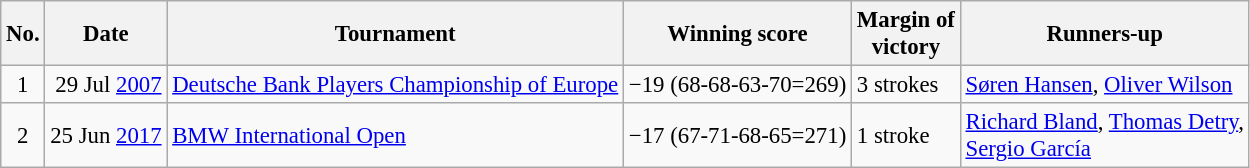<table class="wikitable" style="font-size:95%;">
<tr>
<th>No.</th>
<th>Date</th>
<th>Tournament</th>
<th>Winning score</th>
<th>Margin of<br>victory</th>
<th>Runners-up</th>
</tr>
<tr>
<td align=center>1</td>
<td align=right>29 Jul <a href='#'>2007</a></td>
<td><a href='#'>Deutsche Bank Players Championship of Europe</a></td>
<td>−19 (68-68-63-70=269)</td>
<td>3 strokes</td>
<td> <a href='#'>Søren Hansen</a>,  <a href='#'>Oliver Wilson</a></td>
</tr>
<tr>
<td align=center>2</td>
<td align=right>25 Jun <a href='#'>2017</a></td>
<td><a href='#'>BMW International Open</a></td>
<td>−17 (67-71-68-65=271)</td>
<td>1 stroke</td>
<td> <a href='#'>Richard Bland</a>,  <a href='#'>Thomas Detry</a>,<br> <a href='#'>Sergio García</a></td>
</tr>
</table>
